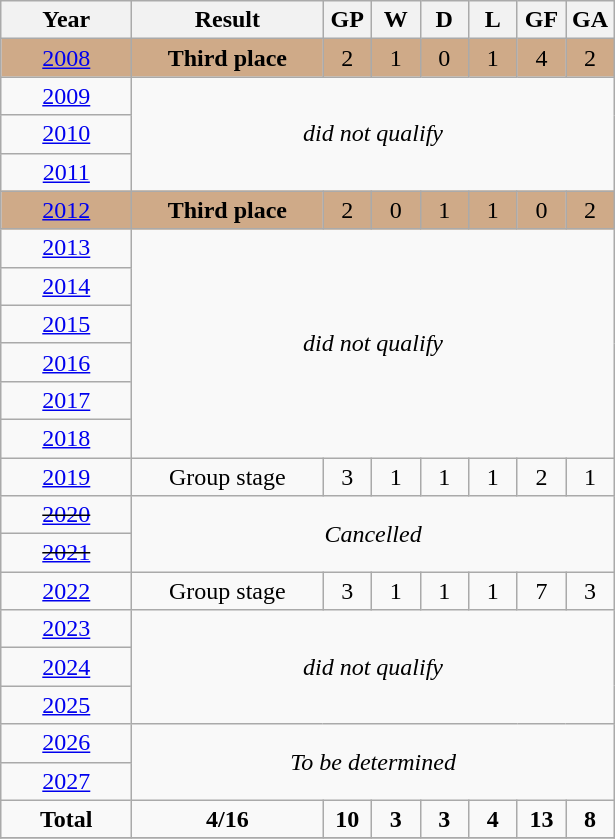<table class="wikitable" style="text-align: center;">
<tr>
<th width=80>Year</th>
<th width=120>Result</th>
<th width=25>GP</th>
<th width=25>W</th>
<th width=25>D</th>
<th width=25>L</th>
<th width=25>GF</th>
<th width=25>GA</th>
</tr>
<tr style="background:#cfaa88;">
<td> <a href='#'>2008</a></td>
<td><strong>Third place</strong></td>
<td>2</td>
<td>1</td>
<td>0</td>
<td>1</td>
<td>4</td>
<td>2</td>
</tr>
<tr>
<td> <a href='#'>2009</a></td>
<td colspan=8 rowspan=3><em>did not qualify</em></td>
</tr>
<tr>
<td> <a href='#'>2010</a></td>
</tr>
<tr>
<td> <a href='#'>2011</a></td>
</tr>
<tr style="background:#cfaa88;">
<td> <a href='#'>2012</a></td>
<td><strong>Third place</strong></td>
<td>2</td>
<td>0</td>
<td>1</td>
<td>1</td>
<td>0</td>
<td>2</td>
</tr>
<tr>
<td> <a href='#'>2013</a></td>
<td colspan=8 rowspan=6><em>did not qualify</em></td>
</tr>
<tr>
<td> <a href='#'>2014</a></td>
</tr>
<tr>
<td> <a href='#'>2015</a></td>
</tr>
<tr>
<td> <a href='#'>2016</a></td>
</tr>
<tr>
<td> <a href='#'>2017</a></td>
</tr>
<tr>
<td> <a href='#'>2018</a></td>
</tr>
<tr>
<td> <a href='#'>2019</a></td>
<td>Group stage</td>
<td>3</td>
<td>1</td>
<td>1</td>
<td>1</td>
<td>2</td>
<td>1</td>
</tr>
<tr>
<td> <s><a href='#'>2020</a></s></td>
<td colspan=8 rowspan=2><em>Cancelled</em></td>
</tr>
<tr>
<td> <s><a href='#'>2021</a></s></td>
</tr>
<tr>
<td> <a href='#'>2022</a></td>
<td>Group stage</td>
<td>3</td>
<td>1</td>
<td>1</td>
<td>1</td>
<td>7</td>
<td>3</td>
</tr>
<tr>
<td> <a href='#'>2023</a></td>
<td colspan=8 rowspan=3><em>did not qualify</em></td>
</tr>
<tr>
<td> <a href='#'>2024</a></td>
</tr>
<tr>
<td> <a href='#'>2025</a></td>
</tr>
<tr>
<td> <a href='#'>2026</a></td>
<td colspan=8 rowspan=2><em>To be determined</em></td>
</tr>
<tr>
<td> <a href='#'>2027</a></td>
</tr>
<tr>
<td><strong>Total</strong></td>
<td><strong>4/16</strong></td>
<td><strong>10</strong></td>
<td><strong>3</strong></td>
<td><strong>3</strong></td>
<td><strong>4</strong></td>
<td><strong>13</strong></td>
<td><strong>8</strong></td>
</tr>
<tr>
</tr>
</table>
